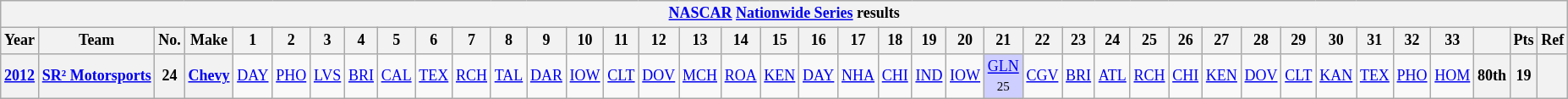<table class="wikitable" style="text-align:center; font-size:75%">
<tr>
<th colspan=42><a href='#'>NASCAR</a> <a href='#'>Nationwide Series</a> results</th>
</tr>
<tr>
<th>Year</th>
<th>Team</th>
<th>No.</th>
<th>Make</th>
<th>1</th>
<th>2</th>
<th>3</th>
<th>4</th>
<th>5</th>
<th>6</th>
<th>7</th>
<th>8</th>
<th>9</th>
<th>10</th>
<th>11</th>
<th>12</th>
<th>13</th>
<th>14</th>
<th>15</th>
<th>16</th>
<th>17</th>
<th>18</th>
<th>19</th>
<th>20</th>
<th>21</th>
<th>22</th>
<th>23</th>
<th>24</th>
<th>25</th>
<th>26</th>
<th>27</th>
<th>28</th>
<th>29</th>
<th>30</th>
<th>31</th>
<th>32</th>
<th>33</th>
<th></th>
<th>Pts</th>
<th>Ref</th>
</tr>
<tr>
<th><a href='#'>2012</a></th>
<th><a href='#'>SR² Motorsports</a></th>
<th>24</th>
<th><a href='#'>Chevy</a></th>
<td><a href='#'>DAY</a></td>
<td><a href='#'>PHO</a></td>
<td><a href='#'>LVS</a></td>
<td><a href='#'>BRI</a></td>
<td><a href='#'>CAL</a></td>
<td><a href='#'>TEX</a></td>
<td><a href='#'>RCH</a></td>
<td><a href='#'>TAL</a></td>
<td><a href='#'>DAR</a></td>
<td><a href='#'>IOW</a></td>
<td><a href='#'>CLT</a></td>
<td><a href='#'>DOV</a></td>
<td><a href='#'>MCH</a></td>
<td><a href='#'>ROA</a></td>
<td><a href='#'>KEN</a></td>
<td><a href='#'>DAY</a></td>
<td><a href='#'>NHA</a></td>
<td><a href='#'>CHI</a></td>
<td><a href='#'>IND</a></td>
<td><a href='#'>IOW</a></td>
<td style="background:#CFCFFF;"><a href='#'>GLN</a><br><small>25</small></td>
<td><a href='#'>CGV</a></td>
<td><a href='#'>BRI</a></td>
<td><a href='#'>ATL</a></td>
<td><a href='#'>RCH</a></td>
<td><a href='#'>CHI</a></td>
<td><a href='#'>KEN</a></td>
<td><a href='#'>DOV</a></td>
<td><a href='#'>CLT</a></td>
<td><a href='#'>KAN</a></td>
<td><a href='#'>TEX</a></td>
<td><a href='#'>PHO</a></td>
<td><a href='#'>HOM</a></td>
<th>80th</th>
<th>19</th>
<th></th>
</tr>
</table>
